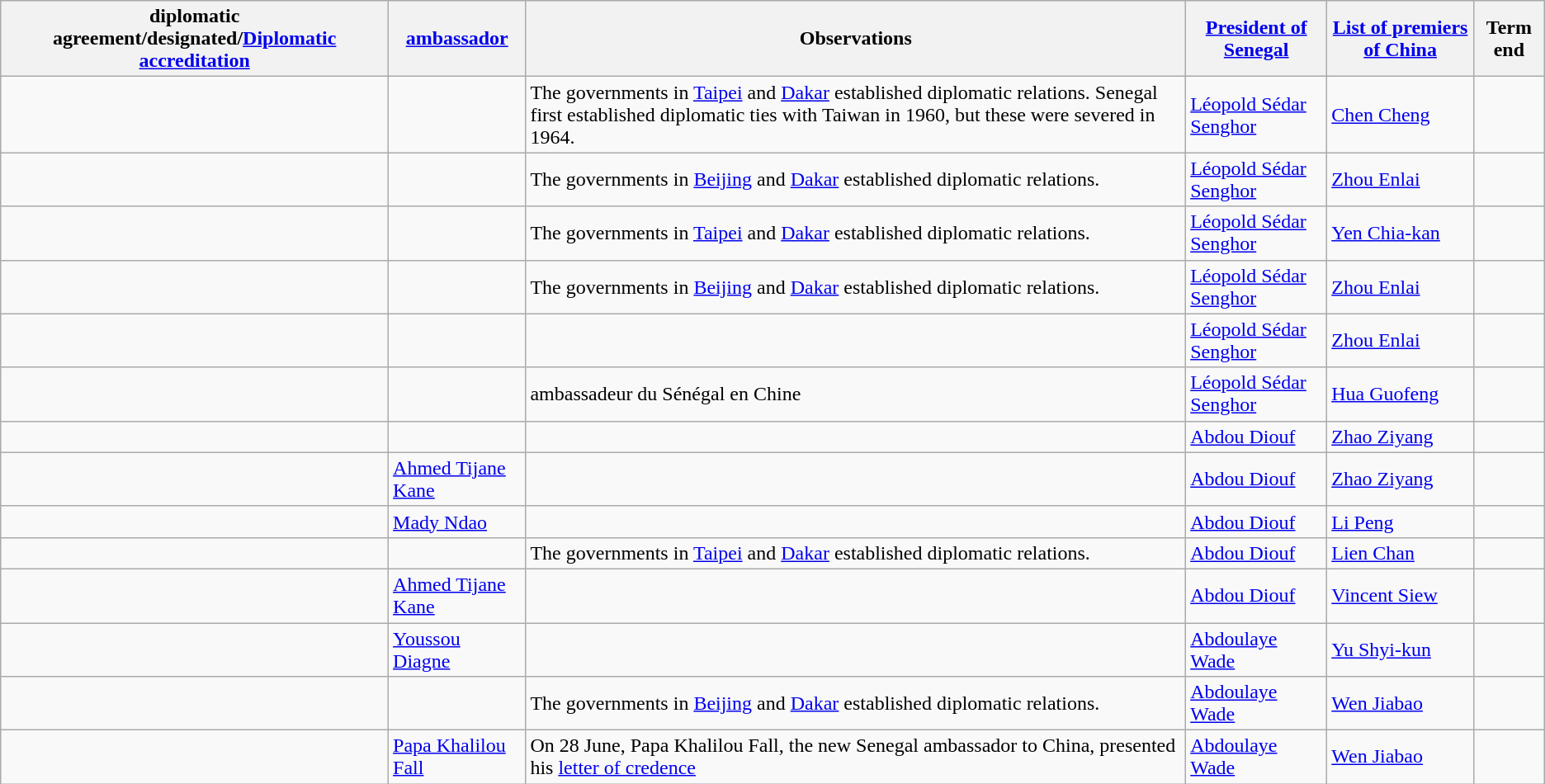<table class="wikitable sortable">
<tr>
<th>diplomatic agreement/designated/<a href='#'>Diplomatic accreditation</a></th>
<th><a href='#'>ambassador</a></th>
<th>Observations</th>
<th><a href='#'>President of Senegal</a></th>
<th><a href='#'>List of premiers of China</a></th>
<th>Term end</th>
</tr>
<tr>
<td></td>
<td></td>
<td>The governments in <a href='#'>Taipei</a> and <a href='#'>Dakar</a> established diplomatic relations. Senegal first established diplomatic ties with Taiwan in 1960, but these were severed in 1964.</td>
<td><a href='#'>Léopold Sédar Senghor</a></td>
<td><a href='#'>Chen Cheng</a></td>
<td></td>
</tr>
<tr>
<td></td>
<td></td>
<td>The governments in <a href='#'>Beijing</a> and <a href='#'>Dakar</a> established diplomatic relations.</td>
<td><a href='#'>Léopold Sédar Senghor</a></td>
<td><a href='#'>Zhou Enlai</a></td>
<td></td>
</tr>
<tr>
<td></td>
<td></td>
<td>The governments in <a href='#'>Taipei</a> and <a href='#'>Dakar</a> established diplomatic relations.</td>
<td><a href='#'>Léopold Sédar Senghor</a></td>
<td><a href='#'>Yen Chia-kan</a></td>
<td></td>
</tr>
<tr>
<td></td>
<td></td>
<td>The governments in <a href='#'>Beijing</a> and <a href='#'>Dakar</a> established diplomatic relations.</td>
<td><a href='#'>Léopold Sédar Senghor</a></td>
<td><a href='#'>Zhou Enlai</a></td>
<td></td>
</tr>
<tr>
<td></td>
<td></td>
<td></td>
<td><a href='#'>Léopold Sédar Senghor</a></td>
<td><a href='#'>Zhou Enlai</a></td>
<td></td>
</tr>
<tr>
<td></td>
<td></td>
<td>ambassadeur du Sénégal en Chine</td>
<td><a href='#'>Léopold Sédar Senghor</a></td>
<td><a href='#'>Hua Guofeng</a></td>
<td></td>
</tr>
<tr>
<td></td>
<td></td>
<td></td>
<td><a href='#'>Abdou Diouf</a></td>
<td><a href='#'>Zhao Ziyang</a></td>
<td></td>
</tr>
<tr>
<td></td>
<td><a href='#'>Ahmed Tijane Kane</a></td>
<td></td>
<td><a href='#'>Abdou Diouf</a></td>
<td><a href='#'>Zhao Ziyang</a></td>
<td></td>
</tr>
<tr>
<td></td>
<td><a href='#'>Mady Ndao</a></td>
<td></td>
<td><a href='#'>Abdou Diouf</a></td>
<td><a href='#'>Li Peng</a></td>
<td></td>
</tr>
<tr>
<td></td>
<td></td>
<td>The governments in <a href='#'>Taipei</a> and <a href='#'>Dakar</a> established diplomatic relations.</td>
<td><a href='#'>Abdou Diouf</a></td>
<td><a href='#'>Lien Chan</a></td>
<td></td>
</tr>
<tr>
<td></td>
<td><a href='#'>Ahmed Tijane Kane</a></td>
<td></td>
<td><a href='#'>Abdou Diouf</a></td>
<td><a href='#'>Vincent Siew</a></td>
<td></td>
</tr>
<tr>
<td></td>
<td><a href='#'>Youssou Diagne</a></td>
<td></td>
<td><a href='#'>Abdoulaye Wade</a></td>
<td><a href='#'>Yu Shyi-kun</a></td>
<td></td>
</tr>
<tr>
<td></td>
<td></td>
<td>The governments in <a href='#'>Beijing</a> and <a href='#'>Dakar</a> established diplomatic relations.</td>
<td><a href='#'>Abdoulaye Wade</a></td>
<td><a href='#'>Wen Jiabao</a></td>
<td></td>
</tr>
<tr>
<td></td>
<td><a href='#'>Papa Khalilou Fall</a></td>
<td>On 28 June, Papa Khalilou Fall, the new Senegal ambassador to China, presented his <a href='#'>letter of credence</a></td>
<td><a href='#'>Abdoulaye Wade</a></td>
<td><a href='#'>Wen Jiabao</a></td>
<td></td>
</tr>
</table>
